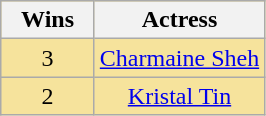<table class="wikitable" rowspan=2 style="text-align: center; background: #f6e39c">
<tr>
<th scope="col" width="55">Wins</th>
<th scope="col" align="center">Actress</th>
</tr>
<tr>
<td rowspan=1 style="text-align:center;">3</td>
<td><a href='#'>Charmaine Sheh</a></td>
</tr>
<tr>
<td rowspan=1 style="text-align:center;">2</td>
<td><a href='#'>Kristal Tin</a></td>
</tr>
</table>
